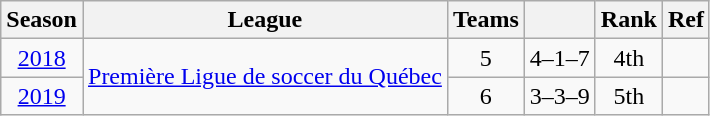<table class="wikitable" style="text-align: center;">
<tr>
<th>Season</th>
<th>League</th>
<th>Teams</th>
<th></th>
<th>Rank</th>
<th>Ref</th>
</tr>
<tr>
<td><a href='#'>2018</a></td>
<td rowspan="2"><a href='#'>Première Ligue de soccer du Québec</a></td>
<td>5</td>
<td>4–1–7</td>
<td>4th</td>
<td></td>
</tr>
<tr>
<td><a href='#'>2019</a></td>
<td>6</td>
<td>3–3–9</td>
<td>5th</td>
<td></td>
</tr>
</table>
